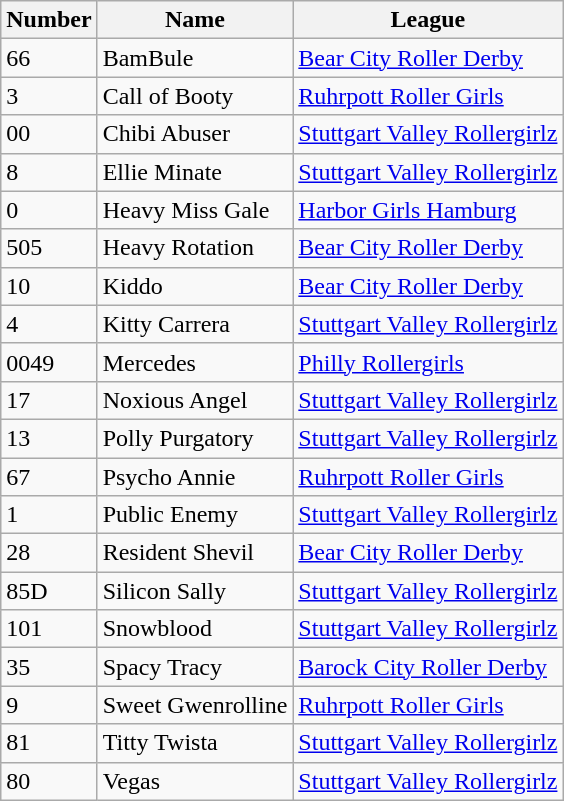<table class="wikitable sortable">
<tr>
<th>Number</th>
<th>Name</th>
<th>League</th>
</tr>
<tr>
<td>66</td>
<td>BamBule</td>
<td><a href='#'>Bear City Roller Derby</a></td>
</tr>
<tr>
<td>3</td>
<td>Call of Booty</td>
<td><a href='#'>Ruhrpott Roller Girls</a></td>
</tr>
<tr>
<td>00</td>
<td>Chibi Abuser</td>
<td><a href='#'>Stuttgart Valley Rollergirlz</a></td>
</tr>
<tr>
<td>8</td>
<td>Ellie Minate</td>
<td><a href='#'>Stuttgart Valley Rollergirlz</a></td>
</tr>
<tr>
<td>0</td>
<td>Heavy Miss Gale</td>
<td><a href='#'>Harbor Girls Hamburg</a></td>
</tr>
<tr>
<td>505</td>
<td>Heavy Rotation</td>
<td><a href='#'>Bear City Roller Derby</a></td>
</tr>
<tr>
<td>10</td>
<td>Kiddo</td>
<td><a href='#'>Bear City Roller Derby</a></td>
</tr>
<tr>
<td>4</td>
<td>Kitty Carrera</td>
<td><a href='#'>Stuttgart Valley Rollergirlz</a></td>
</tr>
<tr>
<td>0049</td>
<td>Mercedes</td>
<td><a href='#'>Philly Rollergirls</a></td>
</tr>
<tr>
<td>17</td>
<td>Noxious Angel</td>
<td><a href='#'>Stuttgart Valley Rollergirlz</a></td>
</tr>
<tr>
<td>13</td>
<td>Polly Purgatory</td>
<td><a href='#'>Stuttgart Valley Rollergirlz</a></td>
</tr>
<tr>
<td>67</td>
<td>Psycho Annie</td>
<td><a href='#'>Ruhrpott Roller Girls</a></td>
</tr>
<tr>
<td>1</td>
<td>Public Enemy</td>
<td><a href='#'>Stuttgart Valley Rollergirlz</a></td>
</tr>
<tr>
<td>28</td>
<td>Resident Shevil</td>
<td><a href='#'>Bear City Roller Derby</a></td>
</tr>
<tr>
<td>85D</td>
<td>Silicon Sally</td>
<td><a href='#'>Stuttgart Valley Rollergirlz</a></td>
</tr>
<tr>
<td>101</td>
<td>Snowblood</td>
<td><a href='#'>Stuttgart Valley Rollergirlz</a></td>
</tr>
<tr>
<td>35</td>
<td>Spacy Tracy</td>
<td><a href='#'>Barock City Roller Derby</a></td>
</tr>
<tr>
<td>9</td>
<td>Sweet Gwenrolline</td>
<td><a href='#'>Ruhrpott Roller Girls</a></td>
</tr>
<tr>
<td>81</td>
<td>Titty Twista</td>
<td><a href='#'>Stuttgart Valley Rollergirlz</a></td>
</tr>
<tr>
<td>80</td>
<td>Vegas</td>
<td><a href='#'>Stuttgart Valley Rollergirlz</a></td>
</tr>
</table>
